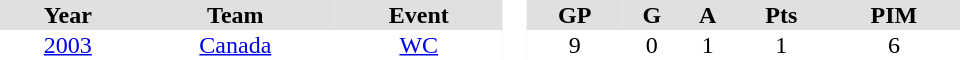<table border="0" cellpadding="1" cellspacing="0" style="text-align:center; width:40em">
<tr ALIGN="center" bgcolor="#e0e0e0">
<th>Year</th>
<th>Team</th>
<th>Event</th>
<th rowspan="99" bgcolor="#ffffff"> </th>
<th>GP</th>
<th>G</th>
<th>A</th>
<th>Pts</th>
<th>PIM</th>
</tr>
<tr>
<td><a href='#'>2003</a></td>
<td><a href='#'>Canada</a></td>
<td><a href='#'>WC</a></td>
<td>9</td>
<td>0</td>
<td>1</td>
<td>1</td>
<td>6</td>
</tr>
</table>
